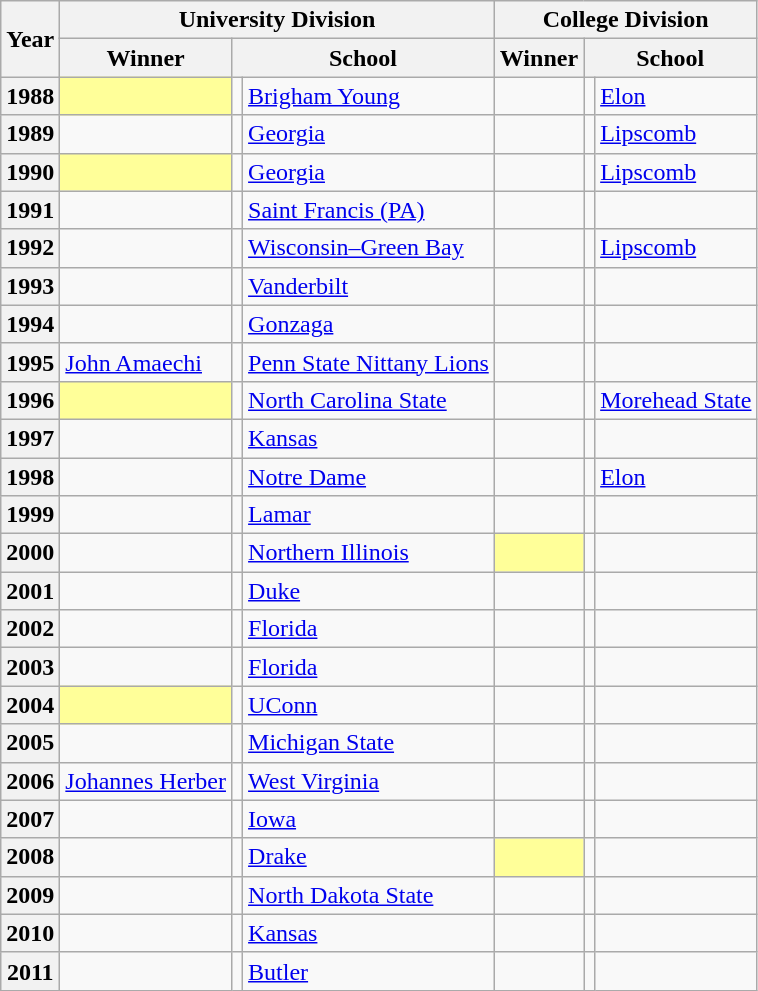<table class="wikitable sortable">
<tr>
<th scope="col" rowspan=2>Year</th>
<th scope="colgroup" colspan=3>University Division</th>
<th scope="colgroup" colspan=3>College Division</th>
</tr>
<tr>
<th scope="col">Winner</th>
<th scope="colgroup" colspan=2>School</th>
<th scope="col">Winner</th>
<th scope="colgroup" colspan=2>School</th>
</tr>
<tr>
<th scope="row">1988</th>
<td bgcolor=#FFFF99></td>
<td style=></td>
<td><a href='#'>Brigham Young</a></td>
<td></td>
<td style=></td>
<td><a href='#'>Elon</a></td>
</tr>
<tr>
<th scope="row">1989</th>
<td></td>
<td style=></td>
<td><a href='#'>Georgia</a></td>
<td></td>
<td style=></td>
<td><a href='#'>Lipscomb</a></td>
</tr>
<tr>
<th scope="row">1990</th>
<td bgcolor=#FFFF99></td>
<td style=></td>
<td><a href='#'>Georgia</a></td>
<td></td>
<td style=></td>
<td><a href='#'>Lipscomb</a></td>
</tr>
<tr>
<th scope="row">1991</th>
<td></td>
<td style=></td>
<td><a href='#'>Saint Francis (PA)</a></td>
<td></td>
<td style=></td>
<td></td>
</tr>
<tr>
<th scope="row">1992</th>
<td></td>
<td style=></td>
<td><a href='#'>Wisconsin–Green Bay</a></td>
<td></td>
<td style=></td>
<td><a href='#'>Lipscomb</a></td>
</tr>
<tr>
<th scope="row">1993</th>
<td></td>
<td style=></td>
<td><a href='#'>Vanderbilt</a></td>
<td></td>
<td style=></td>
<td></td>
</tr>
<tr>
<th scope="row">1994</th>
<td></td>
<td style=></td>
<td><a href='#'>Gonzaga</a></td>
<td></td>
<td style=></td>
<td></td>
</tr>
<tr>
<th scope="row">1995</th>
<td data-sort-value="Amaechi, John"> <a href='#'>John Amaechi</a></td>
<td style=></td>
<td><a href='#'>Penn State Nittany Lions</a></td>
<td></td>
<td style=></td>
<td></td>
</tr>
<tr>
<th scope="row">1996</th>
<td bgcolor=#FFFF99></td>
<td style=></td>
<td><a href='#'>North Carolina State</a></td>
<td></td>
<td style=></td>
<td><a href='#'>Morehead State</a></td>
</tr>
<tr>
<th scope="row">1997</th>
<td></td>
<td style=></td>
<td><a href='#'>Kansas</a></td>
<td></td>
<td style=></td>
<td></td>
</tr>
<tr>
<th scope="row">1998</th>
<td></td>
<td style=></td>
<td><a href='#'>Notre Dame</a></td>
<td></td>
<td style=></td>
<td><a href='#'>Elon</a></td>
</tr>
<tr>
<th scope="row">1999</th>
<td></td>
<td style=></td>
<td><a href='#'>Lamar</a></td>
<td></td>
<td style=></td>
<td></td>
</tr>
<tr>
<th scope="row">2000</th>
<td></td>
<td style=></td>
<td><a href='#'>Northern Illinois</a></td>
<td bgcolor=#FFFF99></td>
<td style=></td>
<td></td>
</tr>
<tr>
<th scope="row">2001</th>
<td></td>
<td style=></td>
<td><a href='#'>Duke</a></td>
<td></td>
<td style=></td>
<td></td>
</tr>
<tr>
<th scope="row">2002</th>
<td></td>
<td style=></td>
<td><a href='#'>Florida</a></td>
<td></td>
<td style=></td>
<td></td>
</tr>
<tr>
<th scope="row">2003</th>
<td></td>
<td style=></td>
<td><a href='#'>Florida</a></td>
<td></td>
<td style=></td>
<td></td>
</tr>
<tr>
<th scope="row">2004</th>
<td bgcolor=#FFFF99></td>
<td style=></td>
<td><a href='#'>UConn</a></td>
<td></td>
<td style=></td>
<td></td>
</tr>
<tr>
<th scope="row">2005</th>
<td> </td>
<td style=></td>
<td><a href='#'>Michigan State</a></td>
<td></td>
<td style=></td>
<td></td>
</tr>
<tr>
<th scope="row">2006</th>
<td data-sort-value="Herber, Johannes"> <a href='#'>Johannes Herber</a></td>
<td style=></td>
<td><a href='#'>West Virginia</a></td>
<td></td>
<td style=></td>
<td></td>
</tr>
<tr>
<th scope="row">2007</th>
<td></td>
<td style=></td>
<td><a href='#'>Iowa</a></td>
<td></td>
<td style=></td>
<td></td>
</tr>
<tr>
<th scope="row">2008</th>
<td></td>
<td style=></td>
<td><a href='#'>Drake</a></td>
<td bgcolor=#FFFF99></td>
<td style=></td>
<td></td>
</tr>
<tr>
<th scope="row">2009</th>
<td></td>
<td style=></td>
<td><a href='#'>North Dakota State</a></td>
<td></td>
<td style=></td>
<td></td>
</tr>
<tr>
<th scope="row">2010</th>
<td></td>
<td style=></td>
<td><a href='#'>Kansas</a></td>
<td></td>
<td style=></td>
<td></td>
</tr>
<tr l>
<th scope="row">2011</th>
<td></td>
<td style=></td>
<td><a href='#'>Butler</a></td>
<td></td>
<td style=></td>
<td></td>
</tr>
</table>
